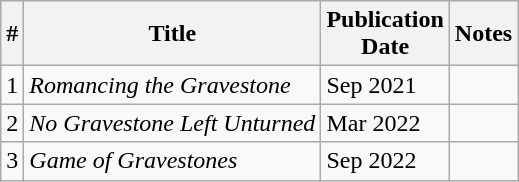<table class="wikitable">
<tr>
<th>#</th>
<th>Title</th>
<th>Publication<br>Date</th>
<th>Notes</th>
</tr>
<tr>
<td>1</td>
<td><em>Romancing the Gravestone</em></td>
<td>Sep 2021</td>
<td></td>
</tr>
<tr>
<td>2</td>
<td><em>No Gravestone Left Unturned</em></td>
<td>Mar 2022</td>
<td></td>
</tr>
<tr>
<td>3</td>
<td><em>Game of Gravestones</em></td>
<td>Sep 2022</td>
<td></td>
</tr>
</table>
